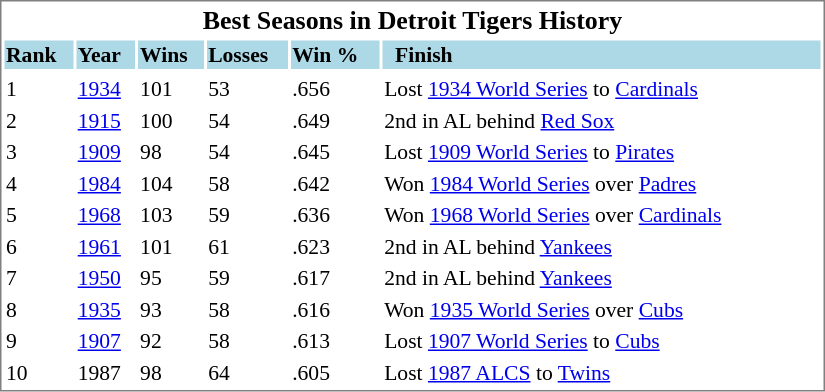<table cellpadding="10">
<tr align="left" style="vertical-align: top">
<td></td>
<td><br><table cellpadding="1" width="550px" style="font-size: 90%; border: 1px solid gray;">
<tr align="center" style="font-size: larger;">
<td colspan=6><strong>Best Seasons in Detroit Tigers History</strong></td>
</tr>
<tr style="background:lightblue;">
<td><strong>Rank</strong></td>
<td><strong>Year</strong></td>
<td><strong>Wins</strong></td>
<td><strong>Losses</strong></td>
<td><strong>Win %</strong></td>
<td>  <strong>Finish</strong></td>
</tr>
<tr align="center" style="vertical-align: middle;" style="background:lightblue;">
</tr>
<tr>
<td>1</td>
<td><a href='#'>1934</a></td>
<td>101</td>
<td>53</td>
<td>.656</td>
<td>Lost <a href='#'>1934 World Series</a> to <a href='#'>Cardinals</a></td>
</tr>
<tr>
<td>2</td>
<td><a href='#'>1915</a></td>
<td>100</td>
<td>54</td>
<td>.649</td>
<td>2nd in AL behind <a href='#'>Red Sox</a></td>
</tr>
<tr>
<td>3</td>
<td><a href='#'>1909</a></td>
<td>98</td>
<td>54</td>
<td>.645</td>
<td>Lost <a href='#'>1909 World Series</a> to <a href='#'>Pirates</a></td>
</tr>
<tr>
<td>4</td>
<td><a href='#'>1984</a></td>
<td>104</td>
<td>58</td>
<td>.642</td>
<td>Won <a href='#'>1984 World Series</a> over <a href='#'>Padres</a></td>
</tr>
<tr>
<td>5</td>
<td><a href='#'>1968</a></td>
<td>103</td>
<td>59</td>
<td>.636</td>
<td>Won <a href='#'>1968 World Series</a> over <a href='#'>Cardinals</a></td>
</tr>
<tr>
<td>6</td>
<td><a href='#'>1961</a></td>
<td>101</td>
<td>61</td>
<td>.623</td>
<td>2nd in AL behind <a href='#'>Yankees</a></td>
</tr>
<tr>
<td>7</td>
<td><a href='#'>1950</a></td>
<td>95</td>
<td>59</td>
<td>.617</td>
<td>2nd in AL behind <a href='#'>Yankees</a></td>
</tr>
<tr>
<td>8</td>
<td><a href='#'>1935</a></td>
<td>93</td>
<td>58</td>
<td>.616</td>
<td>Won <a href='#'>1935 World Series</a> over <a href='#'>Cubs</a></td>
</tr>
<tr>
<td>9</td>
<td><a href='#'>1907</a></td>
<td>92</td>
<td>58</td>
<td>.613</td>
<td>Lost <a href='#'>1907 World Series</a> to <a href='#'>Cubs</a></td>
</tr>
<tr>
<td>10</td>
<td>1987</td>
<td>98</td>
<td>64</td>
<td>.605</td>
<td>Lost <a href='#'>1987 ALCS</a> to <a href='#'>Twins</a></td>
</tr>
</table>
</td>
</tr>
</table>
